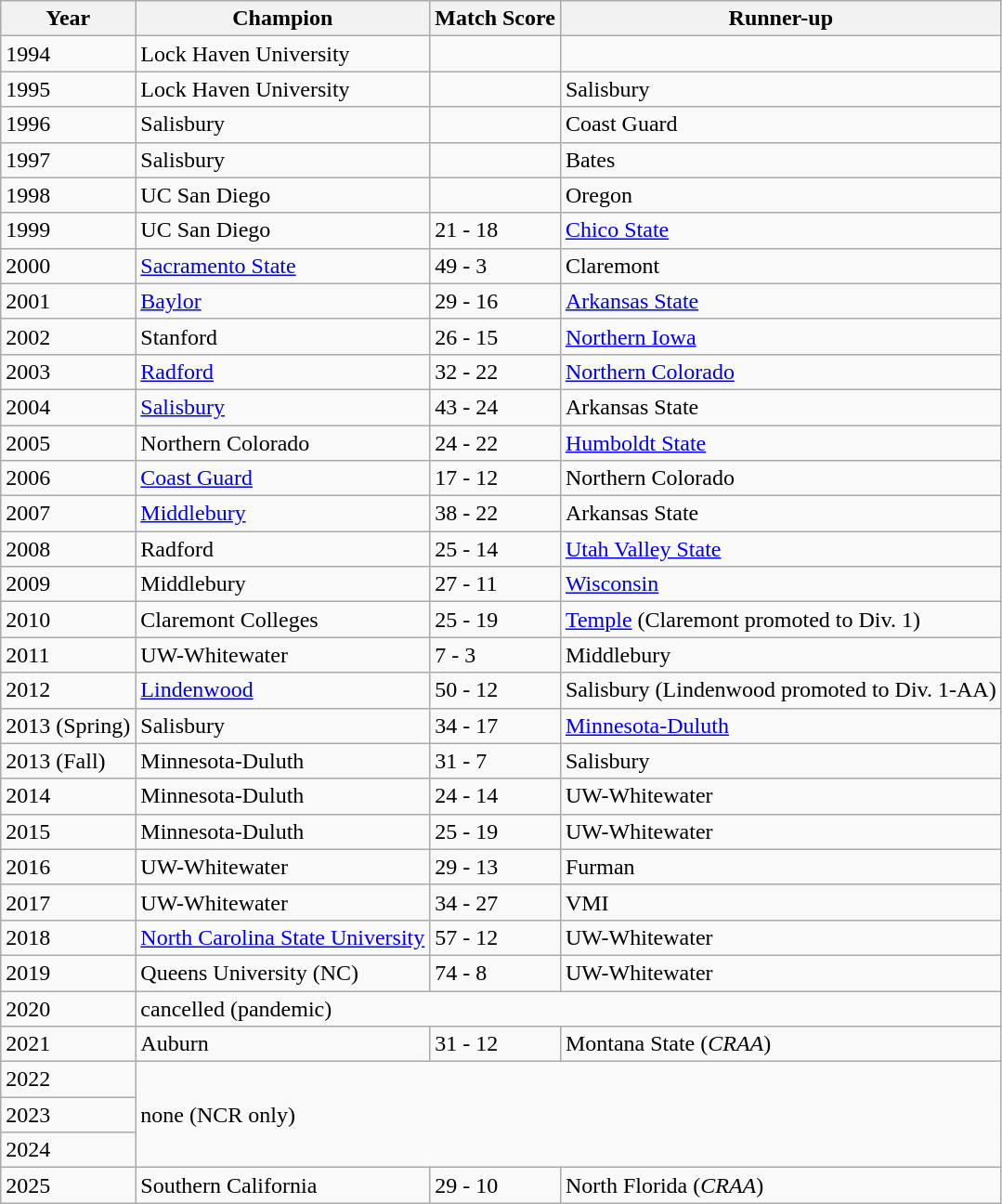<table class="wikitable">
<tr>
<th>Year</th>
<th>Champion</th>
<th>Match Score</th>
<th>Runner-up</th>
</tr>
<tr>
<td>1994</td>
<td>Lock Haven University</td>
<td></td>
<td></td>
</tr>
<tr>
<td>1995</td>
<td>Lock Haven University</td>
<td></td>
<td>Salisbury</td>
</tr>
<tr>
<td>1996</td>
<td>Salisbury</td>
<td></td>
<td>Coast Guard</td>
</tr>
<tr>
<td>1997</td>
<td>Salisbury</td>
<td></td>
<td>Bates</td>
</tr>
<tr>
<td>1998</td>
<td>UC San Diego</td>
<td></td>
<td>Oregon</td>
</tr>
<tr>
<td>1999</td>
<td>UC San Diego</td>
<td>21 - 18</td>
<td><a href='#'>Chico State</a></td>
</tr>
<tr>
<td>2000</td>
<td><a href='#'>Sacramento State</a></td>
<td>49 - 3</td>
<td>Claremont</td>
</tr>
<tr>
<td>2001</td>
<td><a href='#'>Baylor</a></td>
<td>29 - 16</td>
<td><a href='#'>Arkansas State</a></td>
</tr>
<tr>
<td>2002</td>
<td>Stanford</td>
<td>26 - 15</td>
<td><a href='#'>Northern Iowa</a></td>
</tr>
<tr>
<td>2003</td>
<td><a href='#'>Radford</a></td>
<td>32 - 22</td>
<td><a href='#'>Northern Colorado</a></td>
</tr>
<tr>
<td>2004</td>
<td><a href='#'>Salisbury</a></td>
<td>43 - 24</td>
<td>Arkansas State</td>
</tr>
<tr>
<td>2005</td>
<td>Northern Colorado</td>
<td>24 - 22</td>
<td><a href='#'>Humboldt State</a></td>
</tr>
<tr>
<td>2006</td>
<td><a href='#'>Coast Guard</a></td>
<td>17 - 12</td>
<td>Northern Colorado</td>
</tr>
<tr>
<td>2007</td>
<td><a href='#'>Middlebury</a></td>
<td>38 - 22</td>
<td>Arkansas State</td>
</tr>
<tr>
<td>2008</td>
<td>Radford</td>
<td>25 - 14</td>
<td><a href='#'>Utah Valley State</a></td>
</tr>
<tr>
<td>2009</td>
<td>Middlebury</td>
<td>27 - 11</td>
<td><a href='#'>Wisconsin</a></td>
</tr>
<tr>
<td>2010</td>
<td>Claremont Colleges</td>
<td>25 - 19</td>
<td><a href='#'>Temple</a>  (Claremont promoted to Div. 1)</td>
</tr>
<tr>
<td>2011</td>
<td>UW-Whitewater</td>
<td>7 - 3</td>
<td>Middlebury</td>
</tr>
<tr>
<td>2012</td>
<td><a href='#'>Lindenwood</a></td>
<td>50 - 12</td>
<td>Salisbury (Lindenwood promoted to Div. 1-AA)</td>
</tr>
<tr>
<td>2013 (Spring)</td>
<td>Salisbury</td>
<td>34 - 17</td>
<td><a href='#'>Minnesota-Duluth</a></td>
</tr>
<tr>
<td>2013 (Fall)</td>
<td>Minnesota-Duluth</td>
<td>31 - 7</td>
<td>Salisbury</td>
</tr>
<tr>
<td>2014</td>
<td>Minnesota-Duluth</td>
<td>24 - 14</td>
<td>UW-Whitewater</td>
</tr>
<tr>
<td>2015</td>
<td>Minnesota-Duluth</td>
<td>25 - 19</td>
<td>UW-Whitewater</td>
</tr>
<tr>
<td>2016</td>
<td>UW-Whitewater</td>
<td>29 - 13</td>
<td>Furman </td>
</tr>
<tr>
<td>2017</td>
<td>UW-Whitewater</td>
<td>34 - 27</td>
<td>VMI</td>
</tr>
<tr>
<td>2018</td>
<td><a href='#'>North Carolina State University</a></td>
<td>57 - 12</td>
<td>UW-Whitewater</td>
</tr>
<tr>
<td>2019</td>
<td>Queens University (NC)</td>
<td>74 - 8</td>
<td>UW-Whitewater </td>
</tr>
<tr>
<td>2020</td>
<td colspan="3">cancelled (pandemic)</td>
</tr>
<tr>
<td>2021</td>
<td>Auburn</td>
<td>31 - 12</td>
<td>Montana State (<em>CRAA</em>)</td>
</tr>
<tr>
<td>2022</td>
<td colspan="3" rowspan="3">none (NCR only)</td>
</tr>
<tr>
<td>2023</td>
</tr>
<tr>
<td>2024</td>
</tr>
<tr>
<td>2025</td>
<td>Southern California</td>
<td>29 - 10</td>
<td>North Florida (<em>CRAA</em>)</td>
</tr>
</table>
